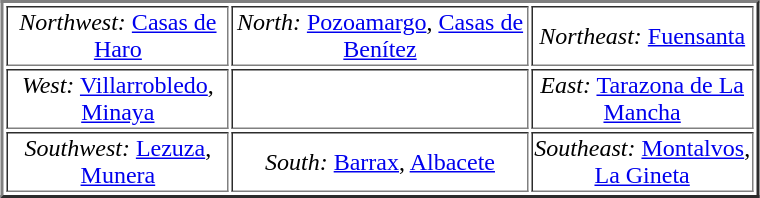<table align="center" border="2" width="40%">
<tr>
<td align="center" width="30%"><em>Northwest:</em> <a href='#'>Casas de Haro</a></td>
<td align="center" width="40%"><em>North:</em> <a href='#'>Pozoamargo</a>, <a href='#'>Casas de Benítez</a></td>
<td align="center" width="30%"><em>Northeast:</em> <a href='#'>Fuensanta</a></td>
</tr>
<tr>
<td align="center" width="30%"><em>West:</em> <a href='#'>Villarrobledo</a>, <a href='#'>Minaya</a></td>
<td align="center" width="40%"></td>
<td align="center" width="30%"><em>East:</em> <a href='#'>Tarazona de La Mancha</a></td>
</tr>
<tr>
<td align="center" width="30%"><em>Southwest:</em> <a href='#'>Lezuza</a>, <a href='#'>Munera</a></td>
<td align="center" width="40%"><em>South:</em> <a href='#'>Barrax</a>, <a href='#'>Albacete</a></td>
<td align="center" width="10%"><em>Southeast:</em> <a href='#'>Montalvos</a>, <a href='#'>La Gineta</a></td>
</tr>
</table>
